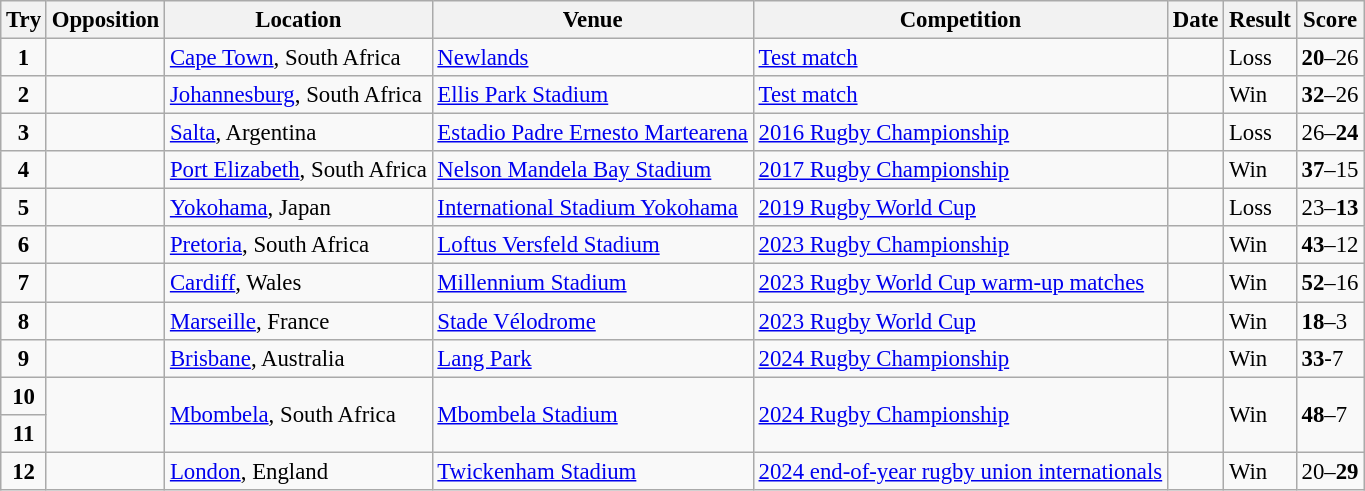<table class="wikitable sortable" style="font-size:95%">
<tr>
<th>Try</th>
<th>Opposition</th>
<th>Location</th>
<th>Venue</th>
<th>Competition</th>
<th>Date</th>
<th>Result</th>
<th>Score</th>
</tr>
<tr>
<td align="center"><strong>1</strong></td>
<td></td>
<td><a href='#'>Cape Town</a>, South Africa</td>
<td><a href='#'>Newlands</a></td>
<td><a href='#'>Test match</a></td>
<td></td>
<td>Loss</td>
<td><strong>20</strong>–26</td>
</tr>
<tr>
<td align="center"><strong>2</strong></td>
<td></td>
<td><a href='#'>Johannesburg</a>, South Africa</td>
<td><a href='#'>Ellis Park Stadium</a></td>
<td><a href='#'>Test match</a></td>
<td></td>
<td>Win</td>
<td><strong>32</strong>–26</td>
</tr>
<tr>
<td align="center"><strong>3</strong></td>
<td></td>
<td><a href='#'>Salta</a>, Argentina</td>
<td><a href='#'>Estadio Padre Ernesto Martearena</a></td>
<td><a href='#'>2016 Rugby Championship</a></td>
<td></td>
<td>Loss</td>
<td>26–<strong>24</strong></td>
</tr>
<tr>
<td align="center"><strong>4</strong></td>
<td></td>
<td><a href='#'>Port Elizabeth</a>, South Africa</td>
<td><a href='#'>Nelson Mandela Bay Stadium</a></td>
<td><a href='#'>2017 Rugby Championship</a></td>
<td></td>
<td>Win</td>
<td><strong>37</strong>–15</td>
</tr>
<tr>
<td align="center"><strong>5</strong></td>
<td></td>
<td><a href='#'>Yokohama</a>, Japan</td>
<td><a href='#'>International Stadium Yokohama</a></td>
<td><a href='#'>2019 Rugby World Cup</a></td>
<td></td>
<td>Loss</td>
<td>23–<strong>13</strong></td>
</tr>
<tr>
<td align="center"><strong>6</strong></td>
<td></td>
<td><a href='#'>Pretoria</a>, South Africa</td>
<td><a href='#'>Loftus Versfeld Stadium</a></td>
<td><a href='#'>2023 Rugby Championship</a></td>
<td></td>
<td>Win</td>
<td><strong>43</strong>–12</td>
</tr>
<tr>
<td align="center"><strong>7</strong></td>
<td></td>
<td><a href='#'>Cardiff</a>, Wales</td>
<td><a href='#'>Millennium Stadium</a></td>
<td><a href='#'>2023 Rugby World Cup warm-up matches</a></td>
<td></td>
<td>Win</td>
<td><strong>52</strong>–16</td>
</tr>
<tr>
<td align="center"><strong>8</strong></td>
<td></td>
<td><a href='#'>Marseille</a>, France</td>
<td><a href='#'>Stade Vélodrome</a></td>
<td><a href='#'>2023 Rugby World Cup</a></td>
<td></td>
<td>Win</td>
<td><strong>18</strong>–3</td>
</tr>
<tr>
<td align="center"><strong>9</strong></td>
<td></td>
<td><a href='#'>Brisbane</a>, Australia</td>
<td><a href='#'>Lang Park</a></td>
<td><a href='#'>2024 Rugby Championship</a></td>
<td></td>
<td>Win</td>
<td><strong>33</strong>-7</td>
</tr>
<tr>
<td align="center"><strong>10</strong></td>
<td rowspan="2"></td>
<td rowspan="2"><a href='#'>Mbombela</a>, South Africa</td>
<td rowspan="2"><a href='#'>Mbombela Stadium</a></td>
<td rowspan="2"><a href='#'>2024 Rugby Championship</a></td>
<td rowspan="2"></td>
<td rowspan="2">Win</td>
<td rowspan="2"><strong>48</strong>–7</td>
</tr>
<tr>
<td align="center"><strong>11</strong></td>
</tr>
<tr>
<td align="center"><strong>12</strong></td>
<td></td>
<td><a href='#'>London</a>, England</td>
<td><a href='#'>Twickenham Stadium</a></td>
<td><a href='#'>2024 end-of-year rugby union internationals</a></td>
<td></td>
<td>Win</td>
<td>20–<strong>29</strong></td>
</tr>
</table>
